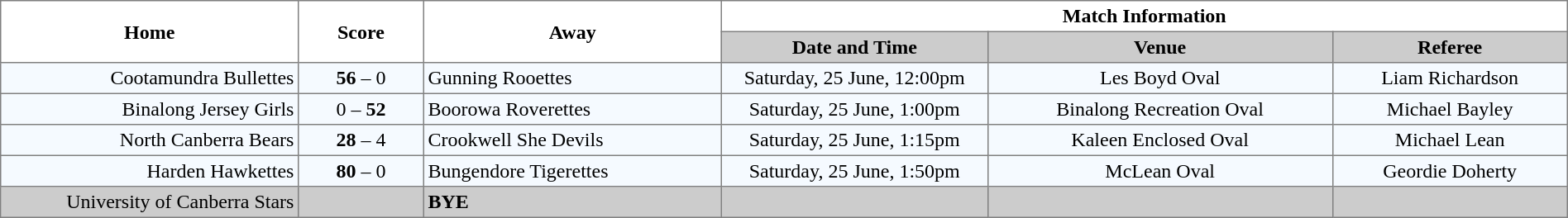<table border="1" cellpadding="3" cellspacing="0" width="100%" style="border-collapse:collapse;  text-align:center;">
<tr>
<th rowspan="2" width="19%">Home</th>
<th rowspan="2" width="8%">Score</th>
<th rowspan="2" width="19%">Away</th>
<th colspan="3">Match Information</th>
</tr>
<tr style="background:#CCCCCC">
<th width="17%">Date and Time</th>
<th width="22%">Venue</th>
<th width="50%">Referee</th>
</tr>
<tr style="text-align:center; background:#f5faff;">
<td align="right">Cootamundra Bullettes </td>
<td><strong>56</strong> – 0</td>
<td align="left"> Gunning Rooettes</td>
<td>Saturday, 25 June, 12:00pm</td>
<td>Les Boyd Oval</td>
<td>Liam Richardson</td>
</tr>
<tr style="text-align:center; background:#f5faff;">
<td align="right">Binalong Jersey Girls </td>
<td>0 – <strong>52</strong></td>
<td align="left"> Boorowa Roverettes</td>
<td>Saturday, 25 June, 1:00pm</td>
<td>Binalong Recreation Oval</td>
<td>Michael Bayley</td>
</tr>
<tr style="text-align:center; background:#f5faff;">
<td align="right">North Canberra Bears </td>
<td><strong>28</strong> – 4</td>
<td align="left"> Crookwell She Devils</td>
<td>Saturday, 25 June, 1:15pm</td>
<td>Kaleen Enclosed Oval</td>
<td>Michael Lean</td>
</tr>
<tr style="text-align:center; background:#f5faff;">
<td align="right">Harden Hawkettes </td>
<td><strong>80</strong> – 0</td>
<td align="left"> Bungendore Tigerettes</td>
<td>Saturday, 25 June, 1:50pm</td>
<td>McLean Oval</td>
<td>Geordie Doherty</td>
</tr>
<tr style="text-align:center; background:#CCCCCC;">
<td align="right">University of Canberra Stars </td>
<td></td>
<td align="left"><strong>BYE</strong></td>
<td></td>
<td></td>
<td></td>
</tr>
</table>
